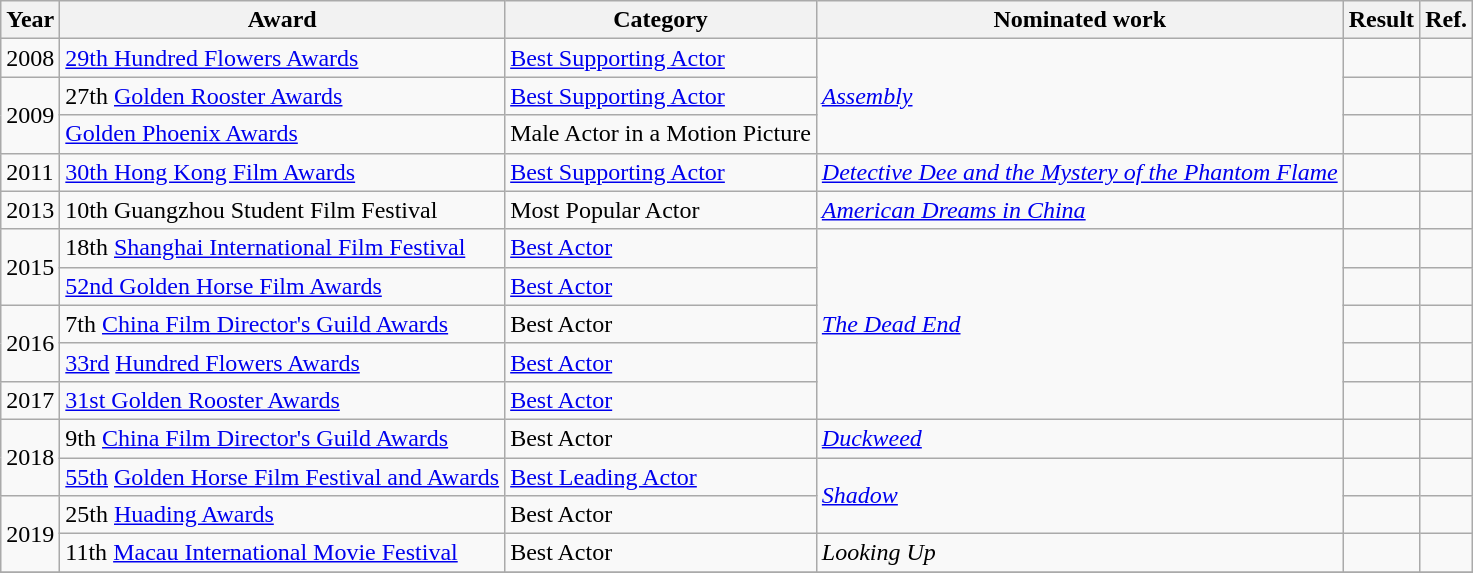<table class="wikitable">
<tr>
<th>Year</th>
<th>Award</th>
<th>Category</th>
<th>Nominated work</th>
<th>Result</th>
<th>Ref.</th>
</tr>
<tr>
<td>2008</td>
<td><a href='#'>29th Hundred Flowers Awards</a></td>
<td><a href='#'>Best Supporting Actor</a></td>
<td rowspan=3><em><a href='#'>Assembly</a></em></td>
<td></td>
<td></td>
</tr>
<tr>
<td rowspan=2>2009</td>
<td>27th <a href='#'>Golden Rooster Awards</a></td>
<td><a href='#'>Best Supporting Actor</a></td>
<td></td>
<td></td>
</tr>
<tr>
<td><a href='#'>Golden Phoenix Awards</a></td>
<td>Male Actor in a Motion Picture</td>
<td></td>
<td></td>
</tr>
<tr>
<td>2011</td>
<td><a href='#'>30th Hong Kong Film Awards</a></td>
<td><a href='#'>Best Supporting Actor</a></td>
<td><em><a href='#'>Detective Dee and the Mystery of the Phantom Flame</a></em></td>
<td></td>
<td></td>
</tr>
<tr>
<td>2013</td>
<td>10th Guangzhou Student Film Festival</td>
<td>Most Popular Actor</td>
<td><em><a href='#'>American Dreams in China</a></em></td>
<td></td>
<td></td>
</tr>
<tr>
<td rowspan=2>2015</td>
<td>18th <a href='#'>Shanghai International Film Festival</a></td>
<td><a href='#'>Best Actor</a></td>
<td rowspan=5><em><a href='#'>The Dead End</a></em></td>
<td></td>
<td></td>
</tr>
<tr>
<td><a href='#'>52nd Golden Horse Film Awards</a></td>
<td><a href='#'>Best Actor</a></td>
<td></td>
<td></td>
</tr>
<tr>
<td rowspan=2>2016</td>
<td>7th <a href='#'>China Film Director's Guild Awards</a></td>
<td>Best Actor</td>
<td></td>
<td></td>
</tr>
<tr>
<td><a href='#'>33rd</a> <a href='#'>Hundred Flowers Awards</a></td>
<td><a href='#'>Best Actor</a></td>
<td></td>
<td></td>
</tr>
<tr>
<td>2017</td>
<td><a href='#'>31st Golden Rooster Awards</a></td>
<td><a href='#'>Best Actor</a></td>
<td></td>
<td></td>
</tr>
<tr>
<td rowspan=2>2018</td>
<td>9th <a href='#'>China Film Director's Guild Awards</a></td>
<td>Best Actor</td>
<td><em><a href='#'>Duckweed</a></em></td>
<td></td>
<td></td>
</tr>
<tr>
<td><a href='#'>55th</a> <a href='#'>Golden Horse Film Festival and Awards</a></td>
<td><a href='#'>Best Leading Actor</a></td>
<td rowspan=2><em><a href='#'>Shadow</a></em></td>
<td></td>
<td></td>
</tr>
<tr>
<td rowspan=2>2019</td>
<td>25th <a href='#'>Huading Awards</a></td>
<td>Best Actor</td>
<td></td>
<td></td>
</tr>
<tr>
<td>11th <a href='#'>Macau International Movie Festival</a></td>
<td>Best Actor</td>
<td><em>Looking Up</em></td>
<td></td>
<td></td>
</tr>
<tr>
</tr>
</table>
